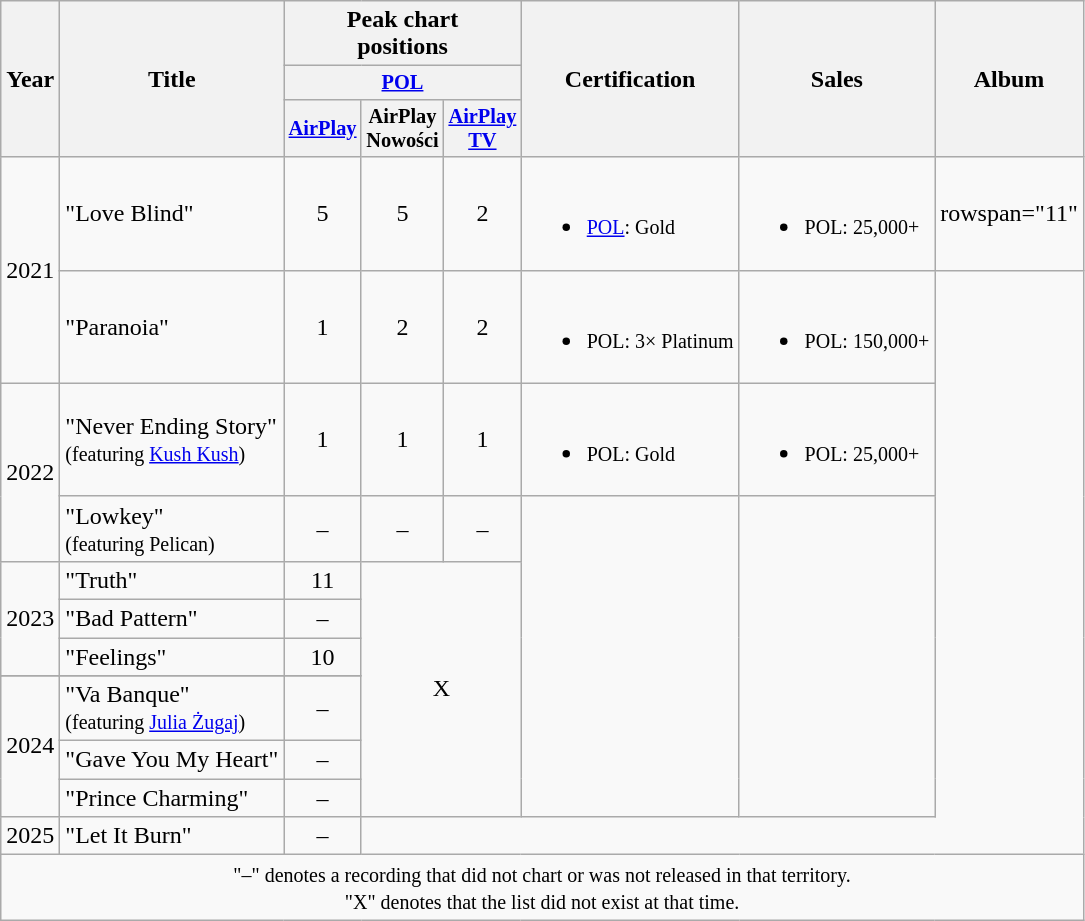<table class="wikitable" style="text-align:center;">
<tr>
<th rowspan="3">Year</th>
<th rowspan="3">Title</th>
<th colspan="3">Peak chart<br>positions</th>
<th rowspan="3">Certification</th>
<th rowspan="3">Sales</th>
<th rowspan="3">Album</th>
</tr>
<tr>
<th colspan="3" style="width:3em; font-size:85%;"><a href='#'>POL</a></th>
</tr>
<tr>
<th style="width:3em; font-size:85%;"><a href='#'>AirPlay</a><br></th>
<th style="width:3em; font-size:85%;">AirPlay<br>Nowości<br></th>
<th style="width:3em; font-size:85%;"><a href='#'>AirPlay<br>TV</a><br></th>
</tr>
<tr>
<td rowspan="2">2021</td>
<td align="left">"Love Blind"</td>
<td>5</td>
<td>5</td>
<td>2</td>
<td align="left"><br><ul><li><small><a href='#'>POL</a>: Gold</small></li></ul></td>
<td align="left"><br><ul><li><small>POL: 25,000+</small></li></ul></td>
<td>rowspan="11" </td>
</tr>
<tr>
<td align="left">"Paranoia"</td>
<td>1</td>
<td>2</td>
<td>2</td>
<td align="left"><br><ul><li><small>POL: 3× Platinum</small></li></ul></td>
<td align="left"><br><ul><li><small>POL: 150,000+</small></li></ul></td>
</tr>
<tr>
<td rowspan="2">2022</td>
<td align="left">"Never Ending Story"<br><small>(featuring <a href='#'>Kush Kush</a>)</small></td>
<td>1</td>
<td>1</td>
<td>1</td>
<td align="left"><br><ul><li><small>POL: Gold</small></li></ul></td>
<td align="left"><br><ul><li><small>POL: 25,000+</small></li></ul></td>
</tr>
<tr>
<td align="left">"Lowkey"<br><small>(featuring Pelican)</small></td>
<td>–</td>
<td>–</td>
<td>–</td>
<td rowspan="8"></td>
<td rowspan="8"></td>
</tr>
<tr>
<td rowspan="3">2023</td>
<td align="left">"Truth"</td>
<td>11</td>
<td colspan="2" rowspan="7">X</td>
</tr>
<tr>
<td align="left">"Bad Pattern"</td>
<td>–</td>
</tr>
<tr>
<td align="left">"Feelings"</td>
<td>10</td>
</tr>
<tr>
</tr>
<tr>
<td rowspan="3">2024</td>
<td align="left">"Va Banque"<br><small>(featuring <a href='#'>Julia Żugaj</a>)</small></td>
<td>–</td>
</tr>
<tr>
<td align="left">"Gave You My Heart"</td>
<td>–</td>
</tr>
<tr>
<td align="left">"Prince Charming"</td>
<td>–</td>
</tr>
<tr>
<td>2025</td>
<td align="left">"Let It Burn"</td>
<td>–</td>
</tr>
<tr>
<td colspan="29"><small>"–" denotes a recording that did not chart or was not released in that territory.<br>"X" denotes that the list did not exist at that time.</small></td>
</tr>
</table>
